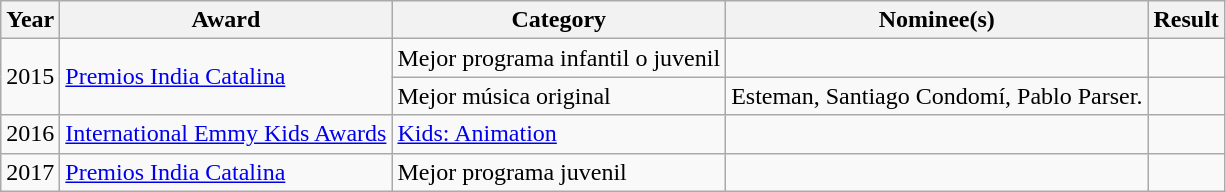<table class="wikitable sortable">
<tr>
<th>Year</th>
<th>Award</th>
<th>Category</th>
<th>Nominee(s)</th>
<th>Result</th>
</tr>
<tr>
<td rowspan="2">2015</td>
<td rowspan="2"><a href='#'>Premios India Catalina</a></td>
<td>Mejor programa infantil o juvenil</td>
<td></td>
<td> </td>
</tr>
<tr>
<td>Mejor música original</td>
<td>Esteman, Santiago Condomí, Pablo Parser.</td>
<td></td>
</tr>
<tr>
<td>2016</td>
<td><a href='#'>International Emmy Kids Awards</a></td>
<td><a href='#'>Kids: Animation</a></td>
<td></td>
<td> </td>
</tr>
<tr>
<td>2017</td>
<td><a href='#'>Premios India Catalina</a></td>
<td>Mejor programa juvenil</td>
<td></td>
<td> </td>
</tr>
</table>
